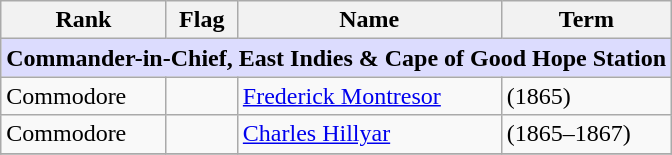<table class="wikitable">
<tr>
<th>Rank</th>
<th>Flag</th>
<th>Name</th>
<th>Term</th>
</tr>
<tr>
<td colspan="4" align="center" style="background:#dcdcfe;"><strong>Commander-in-Chief, East Indies & Cape of Good Hope Station</strong></td>
</tr>
<tr>
<td>Commodore</td>
<td></td>
<td><a href='#'>Frederick Montresor</a></td>
<td>(1865) </td>
</tr>
<tr>
<td>Commodore</td>
<td></td>
<td><a href='#'>Charles Hillyar</a></td>
<td>(1865–1867) </td>
</tr>
<tr>
</tr>
</table>
